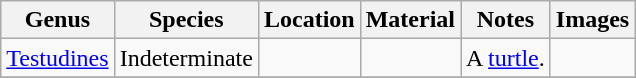<table class="wikitable" align="center">
<tr>
<th>Genus</th>
<th>Species</th>
<th>Location</th>
<th>Material</th>
<th>Notes</th>
<th>Images</th>
</tr>
<tr>
<td><a href='#'>Testudines</a></td>
<td>Indeterminate</td>
<td></td>
<td></td>
<td>A <a href='#'>turtle</a>.</td>
<td></td>
</tr>
<tr>
</tr>
</table>
